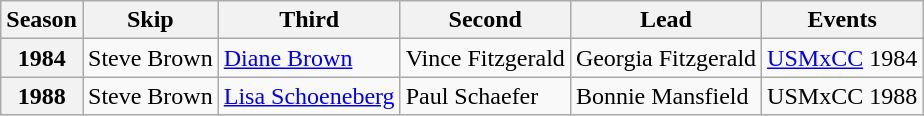<table class="wikitable">
<tr>
<th scope="col">Season</th>
<th scope="col">Skip</th>
<th scope="col">Third</th>
<th scope="col">Second</th>
<th scope="col">Lead</th>
<th scope="col">Events</th>
</tr>
<tr>
<th scope="row">1984</th>
<td>Steve Brown</td>
<td><a href='#'>Diane Brown</a></td>
<td>Vince Fitzgerald</td>
<td>Georgia Fitzgerald</td>
<td><a href='#'>USMxCC</a> 1984 </td>
</tr>
<tr>
<th scope="row">1988</th>
<td>Steve Brown</td>
<td><a href='#'>Lisa Schoeneberg</a></td>
<td>Paul Schaefer</td>
<td>Bonnie Mansfield</td>
<td>USMxCC 1988 </td>
</tr>
</table>
